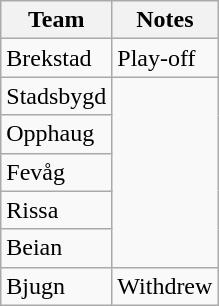<table class="wikitable">
<tr>
<th>Team</th>
<th>Notes</th>
</tr>
<tr>
<td>Brekstad</td>
<td>Play-off</td>
</tr>
<tr>
<td>Stadsbygd</td>
</tr>
<tr>
<td>Opphaug</td>
</tr>
<tr>
<td>Fevåg</td>
</tr>
<tr>
<td>Rissa</td>
</tr>
<tr>
<td>Beian</td>
</tr>
<tr>
<td>Bjugn</td>
<td>Withdrew</td>
</tr>
</table>
